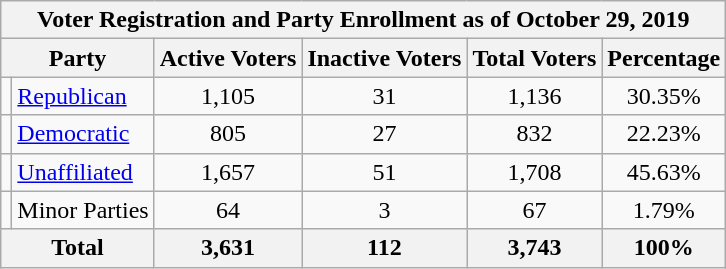<table class="wikitable">
<tr>
<th colspan="6">Voter Registration and Party Enrollment as of October 29, 2019</th>
</tr>
<tr>
<th colspan="2">Party</th>
<th>Active Voters</th>
<th>Inactive Voters</th>
<th>Total Voters</th>
<th>Percentage</th>
</tr>
<tr>
<td></td>
<td><a href='#'>Republican</a></td>
<td align="center">1,105</td>
<td align="center">31</td>
<td align="center">1,136</td>
<td align="center">30.35%</td>
</tr>
<tr>
<td></td>
<td><a href='#'>Democratic</a></td>
<td align="center">805</td>
<td align="center">27</td>
<td align="center">832</td>
<td align="center">22.23%</td>
</tr>
<tr>
<td></td>
<td><a href='#'>Unaffiliated</a></td>
<td align="center">1,657</td>
<td align="center">51</td>
<td align="center">1,708</td>
<td align="center">45.63%</td>
</tr>
<tr>
<td></td>
<td>Minor Parties</td>
<td align="center">64</td>
<td align="center">3</td>
<td align="center">67</td>
<td align="center">1.79%</td>
</tr>
<tr>
<th colspan="2">Total</th>
<th align="center">3,631</th>
<th align="center">112</th>
<th align="center">3,743</th>
<th align="center">100%</th>
</tr>
</table>
